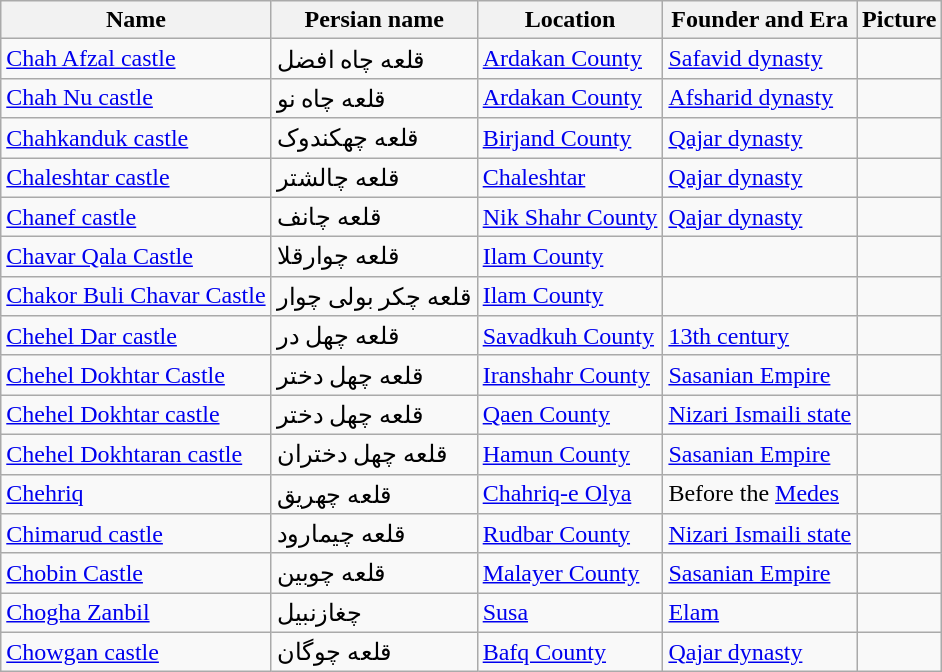<table class="wikitable">
<tr>
<th>Name</th>
<th>Persian name</th>
<th>Location</th>
<th>Founder and Era</th>
<th>Picture</th>
</tr>
<tr>
<td><a href='#'>Chah Afzal castle</a></td>
<td>قلعه چاه افضل</td>
<td><a href='#'>Ardakan County</a></td>
<td><a href='#'>Safavid dynasty</a></td>
<td></td>
</tr>
<tr>
<td><a href='#'>Chah Nu castle</a></td>
<td>قلعه چاه نو</td>
<td><a href='#'>Ardakan County</a></td>
<td><a href='#'>Afsharid dynasty</a></td>
<td></td>
</tr>
<tr>
<td><a href='#'>Chahkanduk castle</a></td>
<td>قلعه چهکندوک</td>
<td><a href='#'>Birjand County</a></td>
<td><a href='#'>Qajar dynasty</a></td>
<td></td>
</tr>
<tr>
<td><a href='#'>Chaleshtar castle</a></td>
<td>قلعه چالشتر</td>
<td><a href='#'>Chaleshtar</a></td>
<td><a href='#'>Qajar dynasty</a></td>
<td align="center"></td>
</tr>
<tr>
<td><a href='#'>Chanef castle</a></td>
<td>قلعه چانف</td>
<td><a href='#'>Nik Shahr County</a></td>
<td><a href='#'>Qajar dynasty</a></td>
<td align="center"></td>
</tr>
<tr>
<td><a href='#'>Chavar Qala Castle</a></td>
<td>قلعه چوارقلا</td>
<td><a href='#'>Ilam County</a></td>
<td></td>
<td></td>
</tr>
<tr>
<td><a href='#'>Chakor Buli Chavar Castle</a></td>
<td>قلعه چکر بولی چوار</td>
<td><a href='#'>Ilam County</a></td>
<td></td>
<td></td>
</tr>
<tr>
<td><a href='#'>Chehel Dar castle</a></td>
<td>قلعه چهل در</td>
<td><a href='#'>Savadkuh County</a></td>
<td><a href='#'>13th century</a></td>
<td align="center"></td>
</tr>
<tr>
<td><a href='#'>Chehel Dokhtar Castle</a></td>
<td>قلعه چهل دختر</td>
<td><a href='#'>Iranshahr County</a></td>
<td><a href='#'>Sasanian Empire</a></td>
<td></td>
</tr>
<tr>
<td><a href='#'>Chehel Dokhtar castle</a></td>
<td>قلعه چهل دختر</td>
<td><a href='#'>Qaen County</a></td>
<td><a href='#'>Nizari Ismaili state</a></td>
<td></td>
</tr>
<tr>
<td><a href='#'>Chehel Dokhtaran castle</a></td>
<td>قلعه چهل دختران</td>
<td><a href='#'>Hamun County</a></td>
<td><a href='#'>Sasanian Empire</a></td>
<td></td>
</tr>
<tr>
<td><a href='#'>Chehriq</a></td>
<td>قلعه چهریق</td>
<td><a href='#'>Chahriq-e Olya</a></td>
<td>Before the <a href='#'>Medes</a></td>
<td align="center"></td>
</tr>
<tr>
<td><a href='#'>Chimarud castle</a></td>
<td>قلعه چیمارود</td>
<td><a href='#'>Rudbar County</a></td>
<td><a href='#'>Nizari Ismaili state</a></td>
<td></td>
</tr>
<tr>
<td><a href='#'>Chobin Castle</a></td>
<td>قلعه چوبین</td>
<td><a href='#'>Malayer County</a></td>
<td><a href='#'>Sasanian Empire</a></td>
<td></td>
</tr>
<tr>
<td><a href='#'>Chogha Zanbil</a></td>
<td>چغازنبیل</td>
<td><a href='#'>Susa</a></td>
<td><a href='#'>Elam</a></td>
<td align="center"></td>
</tr>
<tr>
<td><a href='#'>Chowgan castle</a></td>
<td>قلعه چوگان</td>
<td><a href='#'>Bafq County</a></td>
<td><a href='#'>Qajar dynasty</a></td>
<td></td>
</tr>
</table>
